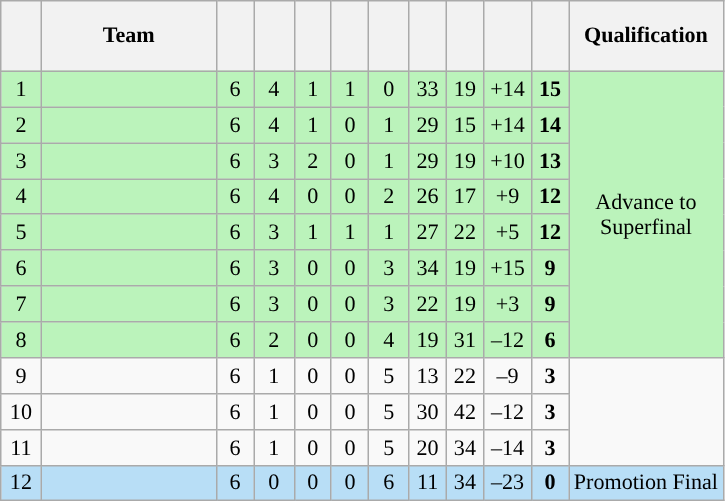<table class="wikitable" style="text-align: center; font-size: 92%;">
<tr>
<th width="20" height="40"></th>
<th width="110">Team</th>
<th width="18"></th>
<th width="20"></th>
<th width="18"></th>
<th width="18"></th>
<th width="20"></th>
<th width="18"></th>
<th width="18"></th>
<th width="25"></th>
<th width="18"></th>
<th>Qualification</th>
</tr>
<tr style="background-color: #bbf3bb;">
<td>1</td>
<td align=left></td>
<td>6</td>
<td>4</td>
<td>1</td>
<td>1</td>
<td>0</td>
<td>33</td>
<td>19</td>
<td>+14</td>
<td><strong>15</strong></td>
<td rowspan="8">Advance to<br>Superfinal</td>
</tr>
<tr style="background-color: #bbf3bb;">
<td>2</td>
<td align=left></td>
<td>6</td>
<td>4</td>
<td>1</td>
<td>0</td>
<td>1</td>
<td>29</td>
<td>15</td>
<td>+14</td>
<td><strong>14</strong></td>
</tr>
<tr style="background-color: #bbf3bb;">
<td>3</td>
<td align=left></td>
<td>6</td>
<td>3</td>
<td>2</td>
<td>0</td>
<td>1</td>
<td>29</td>
<td>19</td>
<td>+10</td>
<td><strong>13</strong></td>
</tr>
<tr style="background-color: #bbf3bb;">
<td>4</td>
<td align=left></td>
<td>6</td>
<td>4</td>
<td>0</td>
<td>0</td>
<td>2</td>
<td>26</td>
<td>17</td>
<td>+9</td>
<td><strong>12</strong></td>
</tr>
<tr style="background-color: #bbf3bb;">
<td>5</td>
<td align=left></td>
<td>6</td>
<td>3</td>
<td>1</td>
<td>1</td>
<td>1</td>
<td>27</td>
<td>22</td>
<td>+5</td>
<td><strong>12</strong></td>
</tr>
<tr style="background-color: #bbf3bb;">
<td>6</td>
<td align=left></td>
<td>6</td>
<td>3</td>
<td>0</td>
<td>0</td>
<td>3</td>
<td>34</td>
<td>19</td>
<td>+15</td>
<td><strong>9</strong></td>
</tr>
<tr style="background-color: #bbf3bb;">
<td>7</td>
<td align=left></td>
<td>6</td>
<td>3</td>
<td>0</td>
<td>0</td>
<td>3</td>
<td>22</td>
<td>19</td>
<td>+3</td>
<td><strong>9</strong></td>
</tr>
<tr style="background-color: #bbf3bb;">
<td>8</td>
<td align=left></td>
<td>6</td>
<td>2</td>
<td>0</td>
<td>0</td>
<td>4</td>
<td>19</td>
<td>31</td>
<td>–12</td>
<td><strong>6</strong></td>
</tr>
<tr>
<td>9</td>
<td align=left></td>
<td>6</td>
<td>1</td>
<td>0</td>
<td>0</td>
<td>5</td>
<td>13</td>
<td>22</td>
<td>–9</td>
<td><strong>3</strong></td>
<td rowspan="3"></td>
</tr>
<tr>
<td>10</td>
<td align=left></td>
<td>6</td>
<td>1</td>
<td>0</td>
<td>0</td>
<td>5</td>
<td>30</td>
<td>42</td>
<td>–12</td>
<td><strong>3</strong></td>
</tr>
<tr>
<td>11</td>
<td align=left></td>
<td>6</td>
<td>1</td>
<td>0</td>
<td>0</td>
<td>5</td>
<td>20</td>
<td>34</td>
<td>–14</td>
<td><strong>3</strong></td>
</tr>
<tr style="background-color: #b8def6">
<td>12</td>
<td align=left></td>
<td>6</td>
<td>0</td>
<td>0</td>
<td>0</td>
<td>6</td>
<td>11</td>
<td>34</td>
<td>–23</td>
<td><strong>0</strong></td>
<td>Promotion Final</td>
</tr>
</table>
